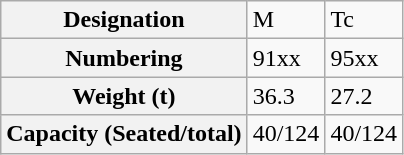<table class="wikitable">
<tr>
<th>Designation</th>
<td>M</td>
<td>Tc</td>
</tr>
<tr>
<th>Numbering</th>
<td>91xx</td>
<td>95xx</td>
</tr>
<tr>
<th>Weight (t)</th>
<td>36.3</td>
<td>27.2</td>
</tr>
<tr>
<th>Capacity (Seated/total)</th>
<td>40/124</td>
<td>40/124</td>
</tr>
</table>
